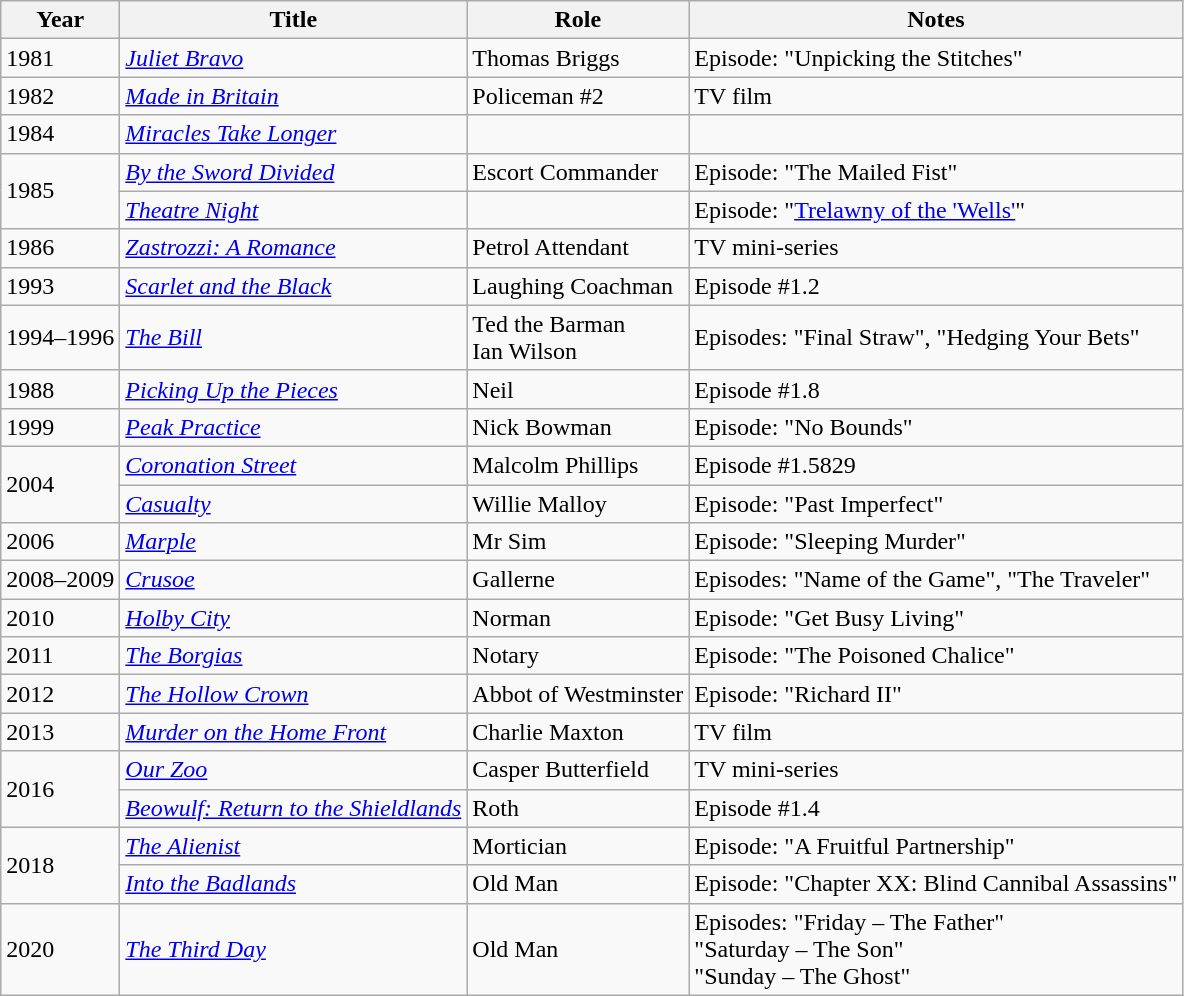<table class="wikitable">
<tr>
<th>Year</th>
<th>Title</th>
<th>Role</th>
<th>Notes</th>
</tr>
<tr>
<td>1981</td>
<td><em><a href='#'>Juliet Bravo</a></em></td>
<td>Thomas Briggs</td>
<td>Episode: "Unpicking the Stitches"</td>
</tr>
<tr>
<td>1982</td>
<td><em><a href='#'>Made in Britain</a></em></td>
<td>Policeman #2</td>
<td>TV film</td>
</tr>
<tr>
<td>1984</td>
<td><em><a href='#'>Miracles Take Longer</a></em></td>
<td></td>
<td></td>
</tr>
<tr>
<td rowspan="2">1985</td>
<td><em><a href='#'>By the Sword Divided</a></em></td>
<td>Escort Commander</td>
<td>Episode: "The Mailed Fist"</td>
</tr>
<tr>
<td><em><a href='#'>Theatre Night</a></em></td>
<td></td>
<td>Episode: "<a href='#'>Trelawny of the 'Wells'</a>"</td>
</tr>
<tr>
<td>1986</td>
<td><em><a href='#'>Zastrozzi: A Romance</a></em></td>
<td>Petrol Attendant</td>
<td>TV mini-series</td>
</tr>
<tr>
<td>1993</td>
<td><em><a href='#'>Scarlet and the Black</a></em></td>
<td>Laughing Coachman</td>
<td>Episode #1.2</td>
</tr>
<tr>
<td>1994–1996</td>
<td><em><a href='#'>The Bill</a></em></td>
<td>Ted the Barman<br>Ian Wilson</td>
<td>Episodes: "Final Straw", "Hedging Your Bets"</td>
</tr>
<tr>
<td>1988</td>
<td><em><a href='#'>Picking Up the Pieces</a></em></td>
<td>Neil</td>
<td>Episode #1.8</td>
</tr>
<tr>
<td>1999</td>
<td><em><a href='#'>Peak Practice</a></em></td>
<td>Nick Bowman</td>
<td>Episode: "No Bounds"</td>
</tr>
<tr>
<td rowspan="2">2004</td>
<td><em><a href='#'>Coronation Street</a></em></td>
<td>Malcolm Phillips</td>
<td>Episode #1.5829</td>
</tr>
<tr>
<td><em><a href='#'>Casualty</a></em></td>
<td>Willie Malloy</td>
<td>Episode: "Past Imperfect"</td>
</tr>
<tr>
<td>2006</td>
<td><em><a href='#'>Marple</a></em></td>
<td>Mr Sim</td>
<td>Episode: "Sleeping Murder"</td>
</tr>
<tr>
<td>2008–2009</td>
<td><em><a href='#'>Crusoe</a></em></td>
<td>Gallerne</td>
<td>Episodes: "Name of the Game", "The Traveler"</td>
</tr>
<tr>
<td>2010</td>
<td><em><a href='#'>Holby City</a></em></td>
<td>Norman</td>
<td>Episode: "Get Busy Living"</td>
</tr>
<tr>
<td>2011</td>
<td><em><a href='#'>The Borgias</a></em></td>
<td>Notary</td>
<td>Episode: "The Poisoned Chalice"</td>
</tr>
<tr>
<td>2012</td>
<td><em><a href='#'>The Hollow Crown</a></em></td>
<td>Abbot of Westminster</td>
<td>Episode: "Richard II"</td>
</tr>
<tr>
<td>2013</td>
<td><em><a href='#'>Murder on the Home Front</a></em></td>
<td>Charlie Maxton</td>
<td>TV film</td>
</tr>
<tr>
<td rowspan="2">2016</td>
<td><em><a href='#'>Our Zoo</a></em></td>
<td>Casper Butterfield</td>
<td>TV mini-series</td>
</tr>
<tr>
<td><em><a href='#'>Beowulf: Return to the Shieldlands</a></em></td>
<td>Roth</td>
<td>Episode #1.4</td>
</tr>
<tr>
<td rowspan="2">2018</td>
<td><em><a href='#'>The Alienist</a></em></td>
<td>Mortician</td>
<td>Episode: "A Fruitful Partnership"</td>
</tr>
<tr>
<td><em><a href='#'>Into the Badlands</a></em></td>
<td>Old Man</td>
<td>Episode: "Chapter XX: Blind Cannibal Assassins"</td>
</tr>
<tr>
<td>2020</td>
<td><em><a href='#'>The Third Day</a></em></td>
<td>Old Man</td>
<td>Episodes: "Friday – The Father"<br> "Saturday – The Son"<br> "Sunday – The Ghost"</td>
</tr>
</table>
